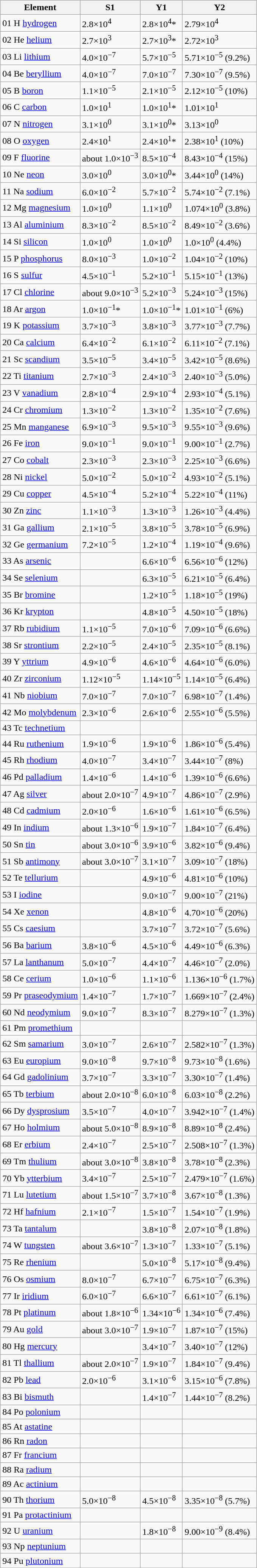<table class="wikitable sortable" style="white-space:nowrap">
<tr>
<th>Element</th>
<th data-sort-type="number">S1</th>
<th data-sort-type="number">Y1</th>
<th data-sort-type="number">Y2</th>
</tr>
<tr>
<td> 01 H <a href='#'>hydrogen</a></td>
<td>2.8×10<sup>4</sup></td>
<td>2.8×10<sup>4</sup>*</td>
<td>2.79×10<sup>4</sup></td>
</tr>
<tr>
<td> 02 He <a href='#'>helium</a></td>
<td>2.7×10<sup>3</sup></td>
<td>2.7×10<sup>3</sup>*</td>
<td>2.72×10<sup>3</sup></td>
</tr>
<tr>
<td> 03 Li <a href='#'>lithium</a></td>
<td>4.0×10<sup>−7</sup></td>
<td>5.7×10<sup>−5</sup></td>
<td>5.71×10<sup>−5</sup> (9.2%)</td>
</tr>
<tr>
<td> 04 Be <a href='#'>beryllium</a></td>
<td>4.0×10<sup>−7</sup></td>
<td>7.0×10<sup>−7</sup></td>
<td>7.30×10<sup>−7</sup> (9.5%)</td>
</tr>
<tr>
<td> 05 B <a href='#'>boron</a></td>
<td>1.1×10<sup>−5</sup></td>
<td>2.1×10<sup>−5</sup></td>
<td>2.12×10<sup>−5</sup> (10%)</td>
</tr>
<tr>
<td> 06 C <a href='#'>carbon</a></td>
<td>1.0×10<sup>1</sup></td>
<td>1.0×10<sup>1</sup>*</td>
<td>1.01×10<sup>1</sup></td>
</tr>
<tr>
<td> 07 N <a href='#'>nitrogen</a></td>
<td>3.1×10<sup>0</sup></td>
<td>3.1×10<sup>0</sup>*</td>
<td>3.13×10<sup>0</sup></td>
</tr>
<tr>
<td> 08 O <a href='#'>oxygen</a></td>
<td>2.4×10<sup>1</sup></td>
<td>2.4×10<sup>1</sup>*</td>
<td>2.38×10<sup>1</sup> (10%)</td>
</tr>
<tr>
<td> 09 F <a href='#'>fluorine</a></td>
<td>about 1.0×10<sup>−3</sup></td>
<td>8.5×10<sup>−4</sup></td>
<td>8.43×10<sup>−4</sup> (15%)</td>
</tr>
<tr>
<td> 10 Ne <a href='#'>neon</a></td>
<td>3.0×10<sup>0</sup></td>
<td>3.0×10<sup>0</sup>*</td>
<td>3.44×10<sup>0</sup> (14%)</td>
</tr>
<tr>
<td> 11 Na <a href='#'>sodium</a></td>
<td>6.0×10<sup>−2</sup></td>
<td>5.7×10<sup>−2</sup></td>
<td>5.74×10<sup>−2</sup> (7.1%)</td>
</tr>
<tr>
<td> 12 Mg <a href='#'>magnesium</a></td>
<td>1.0×10<sup>0</sup></td>
<td>1.1×10<sup>0</sup></td>
<td>1.074×10<sup>0</sup> (3.8%)</td>
</tr>
<tr>
<td> 13 Al <a href='#'>aluminium</a></td>
<td>8.3×10<sup>−2</sup></td>
<td>8.5×10<sup>−2</sup></td>
<td>8.49×10<sup>−2</sup> (3.6%)</td>
</tr>
<tr>
<td> 14 Si <a href='#'>silicon</a></td>
<td>1.0×10<sup>0</sup></td>
<td>1.0×10<sup>0</sup></td>
<td>1.0×10<sup>0</sup> (4.4%)</td>
</tr>
<tr>
<td> 15 P <a href='#'>phosphorus</a></td>
<td>8.0×10<sup>−3</sup></td>
<td>1.0×10<sup>−2</sup></td>
<td>1.04×10<sup>−2</sup> (10%)</td>
</tr>
<tr>
<td> 16 S <a href='#'>sulfur</a></td>
<td>4.5×10<sup>−1</sup></td>
<td>5.2×10<sup>−1</sup></td>
<td>5.15×10<sup>−1</sup> (13%)</td>
</tr>
<tr>
<td> 17 Cl <a href='#'>chlorine</a></td>
<td>about 9.0×10<sup>−3</sup></td>
<td>5.2×10<sup>−3</sup></td>
<td>5.24×10<sup>−3</sup> (15%)</td>
</tr>
<tr>
<td> 18 Ar <a href='#'>argon</a></td>
<td>1.0×10<sup>−1</sup>*</td>
<td>1.0×10<sup>−1</sup>*</td>
<td>1.01×10<sup>−1</sup> (6%)</td>
</tr>
<tr>
<td> 19 K <a href='#'>potassium</a></td>
<td>3.7×10<sup>−3</sup></td>
<td>3.8×10<sup>−3</sup></td>
<td>3.77×10<sup>−3</sup> (7.7%)</td>
</tr>
<tr>
<td> 20 Ca <a href='#'>calcium</a></td>
<td>6.4×10<sup>−2</sup></td>
<td>6.1×10<sup>−2</sup></td>
<td>6.11×10<sup>−2</sup> (7.1%)</td>
</tr>
<tr>
<td> 21 Sc <a href='#'>scandium</a></td>
<td>3.5×10<sup>−5</sup></td>
<td>3.4×10<sup>−5</sup></td>
<td>3.42×10<sup>−5</sup> (8.6%)</td>
</tr>
<tr>
<td> 22 Ti <a href='#'>titanium</a></td>
<td>2.7×10<sup>−3</sup></td>
<td>2.4×10<sup>−3</sup></td>
<td>2.40×10<sup>−3</sup> (5.0%)</td>
</tr>
<tr>
<td> 23 V <a href='#'>vanadium</a></td>
<td>2.8×10<sup>−4</sup></td>
<td>2.9×10<sup>−4</sup></td>
<td>2.93×10<sup>−4</sup> (5.1%)</td>
</tr>
<tr>
<td> 24 Cr <a href='#'>chromium</a></td>
<td>1.3×10<sup>−2</sup></td>
<td>1.3×10<sup>−2</sup></td>
<td>1.35×10<sup>−2</sup> (7.6%)</td>
</tr>
<tr>
<td> 25 Mn <a href='#'>manganese</a></td>
<td>6.9×10<sup>−3</sup></td>
<td>9.5×10<sup>−3</sup></td>
<td>9.55×10<sup>−3</sup> (9.6%)</td>
</tr>
<tr>
<td> 26 Fe <a href='#'>iron</a></td>
<td>9.0×10<sup>−1</sup></td>
<td>9.0×10<sup>−1</sup></td>
<td>9.00×10<sup>−1</sup> (2.7%)</td>
</tr>
<tr>
<td> 27 Co <a href='#'>cobalt</a></td>
<td>2.3×10<sup>−3</sup></td>
<td>2.3×10<sup>−3</sup></td>
<td>2.25×10<sup>−3</sup> (6.6%)</td>
</tr>
<tr>
<td> 28 Ni <a href='#'>nickel</a></td>
<td>5.0×10<sup>−2</sup></td>
<td>5.0×10<sup>−2</sup></td>
<td>4.93×10<sup>−2</sup> (5.1%)</td>
</tr>
<tr>
<td> 29 Cu <a href='#'>copper</a></td>
<td>4.5×10<sup>−4</sup></td>
<td>5.2×10<sup>−4</sup></td>
<td>5.22×10<sup>−4</sup> (11%)</td>
</tr>
<tr>
<td> 30 Zn <a href='#'>zinc</a></td>
<td>1.1×10<sup>−3</sup></td>
<td>1.3×10<sup>−3</sup></td>
<td>1.26×10<sup>−3</sup> (4.4%)</td>
</tr>
<tr>
<td> 31 Ga <a href='#'>gallium</a></td>
<td>2.1×10<sup>−5</sup></td>
<td>3.8×10<sup>−5</sup></td>
<td>3.78×10<sup>−5</sup> (6.9%)</td>
</tr>
<tr>
<td> 32 Ge <a href='#'>germanium</a></td>
<td>7.2×10<sup>−5</sup></td>
<td>1.2×10<sup>−4</sup></td>
<td>1.19×10<sup>−4</sup> (9.6%)</td>
</tr>
<tr>
<td> 33 As <a href='#'>arsenic</a></td>
<td></td>
<td>6.6×10<sup>−6</sup></td>
<td>6.56×10<sup>−6</sup> (12%)</td>
</tr>
<tr>
<td> 34 Se <a href='#'>selenium</a></td>
<td></td>
<td>6.3×10<sup>−5</sup></td>
<td>6.21×10<sup>−5</sup> (6.4%)</td>
</tr>
<tr>
<td> 35 Br <a href='#'>bromine</a></td>
<td></td>
<td>1.2×10<sup>−5</sup></td>
<td>1.18×10<sup>−5</sup> (19%)</td>
</tr>
<tr>
<td> 36 Kr <a href='#'>krypton</a></td>
<td></td>
<td>4.8×10<sup>−5</sup></td>
<td>4.50×10<sup>−5</sup> (18%)</td>
</tr>
<tr>
<td> 37 Rb <a href='#'>rubidium</a></td>
<td>1.1×10<sup>−5</sup></td>
<td>7.0×10<sup>−6</sup></td>
<td>7.09×10<sup>−6</sup> (6.6%)</td>
</tr>
<tr>
<td> 38 Sr <a href='#'>strontium</a></td>
<td>2.2×10<sup>−5</sup></td>
<td>2.4×10<sup>−5</sup></td>
<td>2.35×10<sup>−5</sup> (8.1%)</td>
</tr>
<tr>
<td> 39 Y <a href='#'>yttrium</a></td>
<td>4.9×10<sup>−6</sup></td>
<td>4.6×10<sup>−6</sup></td>
<td>4.64×10<sup>−6</sup> (6.0%)</td>
</tr>
<tr>
<td> 40 Zr <a href='#'>zirconium</a></td>
<td>1.12×10<sup>−5</sup></td>
<td>1.14×10<sup>−5</sup></td>
<td>1.14×10<sup>−5</sup> (6.4%)</td>
</tr>
<tr>
<td> 41 Nb <a href='#'>niobium</a></td>
<td>7.0×10<sup>−7</sup></td>
<td>7.0×10<sup>−7</sup></td>
<td>6.98×10<sup>−7</sup> (1.4%)</td>
</tr>
<tr>
<td> 42 Mo <a href='#'>molybdenum</a></td>
<td>2.3×10<sup>−6</sup></td>
<td>2.6×10<sup>−6</sup></td>
<td>2.55×10<sup>−6</sup> (5.5%)</td>
</tr>
<tr>
<td> 43 Tc <a href='#'>technetium</a></td>
<td></td>
<td></td>
<td></td>
</tr>
<tr>
<td> 44 Ru <a href='#'>ruthenium</a></td>
<td>1.9×10<sup>−6</sup></td>
<td>1.9×10<sup>−6</sup></td>
<td>1.86×10<sup>−6</sup> (5.4%)</td>
</tr>
<tr>
<td> 45 Rh <a href='#'>rhodium</a></td>
<td>4.0×10<sup>−7</sup></td>
<td>3.4×10<sup>−7</sup></td>
<td>3.44×10<sup>−7</sup> (8%)</td>
</tr>
<tr>
<td> 46 Pd <a href='#'>palladium</a></td>
<td>1.4×10<sup>−6</sup></td>
<td>1.4×10<sup>−6</sup></td>
<td>1.39×10<sup>−6</sup> (6.6%)</td>
</tr>
<tr>
<td> 47 Ag <a href='#'>silver</a></td>
<td>about 2.0×10<sup>−7</sup></td>
<td>4.9×10<sup>−7</sup></td>
<td>4.86×10<sup>−7</sup> (2.9%)</td>
</tr>
<tr>
<td> 48 Cd <a href='#'>cadmium</a></td>
<td>2.0×10<sup>−6</sup></td>
<td>1.6×10<sup>−6</sup></td>
<td>1.61×10<sup>−6</sup> (6.5%)</td>
</tr>
<tr>
<td> 49 In <a href='#'>indium</a></td>
<td>about 1.3×10<sup>−6</sup></td>
<td>1.9×10<sup>−7</sup></td>
<td>1.84×10<sup>−7</sup> (6.4%)</td>
</tr>
<tr>
<td> 50 Sn <a href='#'>tin</a></td>
<td>about 3.0×10<sup>−6</sup></td>
<td>3.9×10<sup>−6</sup></td>
<td>3.82×10<sup>−6</sup> (9.4%)</td>
</tr>
<tr>
<td> 51 Sb <a href='#'>antimony</a></td>
<td>about 3.0×10<sup>−7</sup></td>
<td>3.1×10<sup>−7</sup></td>
<td>3.09×10<sup>−7</sup> (18%)</td>
</tr>
<tr>
<td> 52 Te <a href='#'>tellurium</a></td>
<td></td>
<td>4.9×10<sup>−6</sup></td>
<td>4.81×10<sup>−6</sup> (10%)</td>
</tr>
<tr>
<td> 53 I <a href='#'>iodine</a></td>
<td></td>
<td>9.0×10<sup>−7</sup></td>
<td>9.00×10<sup>−7</sup> (21%)</td>
</tr>
<tr>
<td> 54 Xe <a href='#'>xenon</a></td>
<td></td>
<td>4.8×10<sup>−6</sup></td>
<td>4.70×10<sup>−6</sup> (20%)</td>
</tr>
<tr>
<td> 55 Cs <a href='#'>caesium</a></td>
<td></td>
<td>3.7×10<sup>−7</sup></td>
<td>3.72×10<sup>−7</sup> (5.6%)</td>
</tr>
<tr>
<td> 56 Ba <a href='#'>barium</a></td>
<td>3.8×10<sup>−6</sup></td>
<td>4.5×10<sup>−6</sup></td>
<td>4.49×10<sup>−6</sup> (6.3%)</td>
</tr>
<tr>
<td> 57 La <a href='#'>lanthanum</a></td>
<td>5.0×10<sup>−7</sup></td>
<td>4.4×10<sup>−7</sup></td>
<td>4.46×10<sup>−7</sup> (2.0%)</td>
</tr>
<tr>
<td> 58 Ce <a href='#'>cerium</a></td>
<td>1.0×10<sup>−6</sup></td>
<td>1.1×10<sup>−6</sup></td>
<td>1.136×10<sup>−6</sup> (1.7%)</td>
</tr>
<tr>
<td> 59 Pr <a href='#'>praseodymium</a></td>
<td>1.4×10<sup>−7</sup></td>
<td>1.7×10<sup>−7</sup></td>
<td>1.669×10<sup>−7</sup> (2.4%)</td>
</tr>
<tr>
<td> 60 Nd <a href='#'>neodymium</a></td>
<td>9.0×10<sup>−7</sup></td>
<td>8.3×10<sup>−7</sup></td>
<td>8.279×10<sup>−7</sup> (1.3%)</td>
</tr>
<tr>
<td> 61 Pm <a href='#'>promethium</a></td>
<td></td>
<td></td>
<td></td>
</tr>
<tr>
<td> 62 Sm <a href='#'>samarium</a></td>
<td>3.0×10<sup>−7</sup></td>
<td>2.6×10<sup>−7</sup></td>
<td>2.582×10<sup>−7</sup> (1.3%)</td>
</tr>
<tr>
<td> 63 Eu <a href='#'>europium</a></td>
<td>9.0×10<sup>−8</sup></td>
<td>9.7×10<sup>−8</sup></td>
<td>9.73×10<sup>−8</sup> (1.6%)</td>
</tr>
<tr>
<td> 64 Gd <a href='#'>gadolinium</a></td>
<td>3.7×10<sup>−7</sup></td>
<td>3.3×10<sup>−7</sup></td>
<td>3.30×10<sup>−7</sup> (1.4%)</td>
</tr>
<tr>
<td> 65 Tb <a href='#'>terbium</a></td>
<td>about 2.0×10<sup>−8</sup></td>
<td>6.0×10<sup>−8</sup></td>
<td>6.03×10<sup>−8</sup> (2.2%)</td>
</tr>
<tr>
<td> 66 Dy <a href='#'>dysprosium</a></td>
<td>3.5×10<sup>−7</sup></td>
<td>4.0×10<sup>−7</sup></td>
<td>3.942×10<sup>−7</sup> (1.4%)</td>
</tr>
<tr>
<td> 67 Ho <a href='#'>holmium</a></td>
<td>about 5.0×10<sup>−8</sup></td>
<td>8.9×10<sup>−8</sup></td>
<td>8.89×10<sup>−8</sup> (2.4%)</td>
</tr>
<tr>
<td> 68 Er <a href='#'>erbium</a></td>
<td>2.4×10<sup>−7</sup></td>
<td>2.5×10<sup>−7</sup></td>
<td>2.508×10<sup>−7</sup> (1.3%)</td>
</tr>
<tr>
<td> 69 Tm <a href='#'>thulium</a></td>
<td>about 3.0×10<sup>−8</sup></td>
<td>3.8×10<sup>−8</sup></td>
<td>3.78×10<sup>−8</sup> (2.3%)</td>
</tr>
<tr>
<td> 70 Yb <a href='#'>ytterbium</a></td>
<td>3.4×10<sup>−7</sup></td>
<td>2.5×10<sup>−7</sup></td>
<td>2.479×10<sup>−7</sup> (1.6%)</td>
</tr>
<tr>
<td> 71 Lu <a href='#'>lutetium</a></td>
<td>about 1.5×10<sup>−7</sup></td>
<td>3.7×10<sup>−8</sup></td>
<td>3.67×10<sup>−8</sup> (1.3%)</td>
</tr>
<tr>
<td> 72 Hf <a href='#'>hafnium</a></td>
<td>2.1×10<sup>−7</sup></td>
<td>1.5×10<sup>−7</sup></td>
<td>1.54×10<sup>−7</sup> (1.9%)</td>
</tr>
<tr>
<td> 73 Ta <a href='#'>tantalum</a></td>
<td></td>
<td>3.8×10<sup>−8</sup></td>
<td>2.07×10<sup>−8</sup> (1.8%)</td>
</tr>
<tr>
<td> 74 W <a href='#'>tungsten</a></td>
<td>about 3.6×10<sup>−7</sup></td>
<td>1.3×10<sup>−7</sup></td>
<td>1.33×10<sup>−7</sup> (5.1%)</td>
</tr>
<tr>
<td> 75 Re <a href='#'>rhenium</a></td>
<td></td>
<td>5.0×10<sup>−8</sup></td>
<td>5.17×10<sup>−8</sup> (9.4%)</td>
</tr>
<tr>
<td> 76 Os <a href='#'>osmium</a></td>
<td>8.0×10<sup>−7</sup></td>
<td>6.7×10<sup>−7</sup></td>
<td>6.75×10<sup>−7</sup> (6.3%)</td>
</tr>
<tr>
<td> 77 Ir <a href='#'>iridium</a></td>
<td>6.0×10<sup>−7</sup></td>
<td>6.6×10<sup>−7</sup></td>
<td>6.61×10<sup>−7</sup> (6.1%)</td>
</tr>
<tr>
<td> 78 Pt <a href='#'>platinum</a></td>
<td>about 1.8×10<sup>−6</sup></td>
<td>1.34×10<sup>−6</sup></td>
<td>1.34×10<sup>−6</sup> (7.4%)</td>
</tr>
<tr>
<td> 79 Au <a href='#'>gold</a></td>
<td>about 3.0×10<sup>−7</sup></td>
<td>1.9×10<sup>−7</sup></td>
<td>1.87×10<sup>−7</sup> (15%)</td>
</tr>
<tr>
<td> 80 Hg <a href='#'>mercury</a></td>
<td></td>
<td>3.4×10<sup>−7</sup></td>
<td>3.40×10<sup>−7</sup> (12%)</td>
</tr>
<tr>
<td> 81 Tl <a href='#'>thallium</a></td>
<td>about 2.0×10<sup>−7</sup></td>
<td>1.9×10<sup>−7</sup></td>
<td>1.84×10<sup>−7</sup> (9.4%)</td>
</tr>
<tr>
<td> 82 Pb <a href='#'>lead</a></td>
<td>2.0×10<sup>−6</sup></td>
<td>3.1×10<sup>−6</sup></td>
<td>3.15×10<sup>−6</sup> (7.8%)</td>
</tr>
<tr>
<td> 83 Bi <a href='#'>bismuth</a></td>
<td></td>
<td>1.4×10<sup>−7</sup></td>
<td>1.44×10<sup>−7</sup> (8.2%)</td>
</tr>
<tr>
<td> 84 Po <a href='#'>polonium</a></td>
<td></td>
<td></td>
<td></td>
</tr>
<tr>
<td> 85 At <a href='#'>astatine</a></td>
<td></td>
<td></td>
<td></td>
</tr>
<tr>
<td> 86 Rn <a href='#'>radon</a></td>
<td></td>
<td></td>
<td></td>
</tr>
<tr>
<td> 87 Fr <a href='#'>francium</a></td>
<td></td>
<td></td>
<td></td>
</tr>
<tr>
<td> 88 Ra <a href='#'>radium</a></td>
<td></td>
<td></td>
<td></td>
</tr>
<tr>
<td> 89 Ac <a href='#'>actinium</a></td>
<td></td>
<td></td>
<td></td>
</tr>
<tr>
<td> 90 Th <a href='#'>thorium</a></td>
<td>5.0×10<sup>−8</sup></td>
<td>4.5×10<sup>−8</sup></td>
<td>3.35×10<sup>−8</sup> (5.7%)</td>
</tr>
<tr>
<td> 91 Pa <a href='#'>protactinium</a></td>
<td></td>
<td></td>
<td></td>
</tr>
<tr>
<td> 92 U <a href='#'>uranium</a></td>
<td></td>
<td>1.8×10<sup>−8</sup></td>
<td>9.00×10<sup>−9</sup> (8.4%)</td>
</tr>
<tr>
<td> 93 Np <a href='#'>neptunium</a></td>
<td></td>
<td></td>
<td></td>
</tr>
<tr>
<td> 94 Pu <a href='#'>plutonium</a></td>
<td></td>
<td></td>
<td></td>
</tr>
</table>
